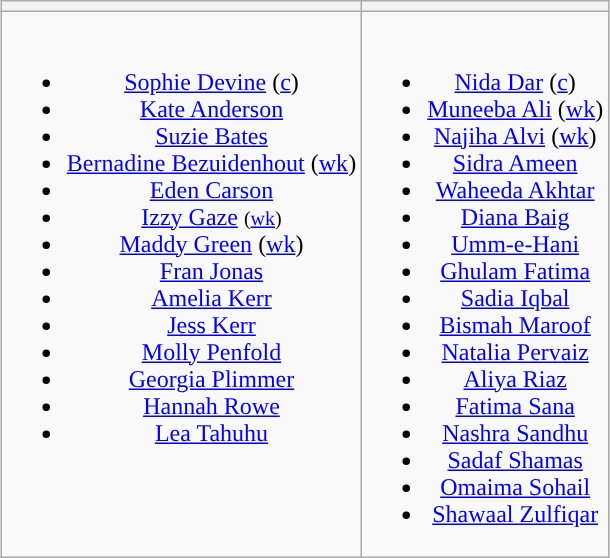<table class="wikitable" style="text-align:center; margin:auto">
<tr>
<th></th>
<th></th>
</tr>
<tr style="vertical-align:top">
<td><br><ul><li><a href='#'>Sophie Devine</a> (<a href='#'>c</a>)</li><li><a href='#'>Kate Anderson</a></li><li><a href='#'>Suzie Bates</a></li><li><a href='#'>Bernadine Bezuidenhout</a> (<a href='#'>wk</a>)</li><li><a href='#'>Eden Carson</a></li><li><a href='#'>Izzy Gaze</a> <small>(<a href='#'>wk</a>)</small></li><li><a href='#'>Maddy Green</a> (<a href='#'>wk</a>)</li><li><a href='#'>Fran Jonas</a></li><li><a href='#'>Amelia Kerr</a></li><li><a href='#'>Jess Kerr</a></li><li><a href='#'>Molly Penfold</a></li><li><a href='#'>Georgia Plimmer</a></li><li><a href='#'>Hannah Rowe</a></li><li><a href='#'>Lea Tahuhu</a></li></ul></td>
<td><br><ul><li><a href='#'>Nida Dar</a>  (<a href='#'>c</a>)</li><li><a href='#'>Muneeba Ali</a> (<a href='#'>wk</a>)</li><li><a href='#'>Najiha Alvi</a> (<a href='#'>wk</a>)</li><li><a href='#'>Sidra Ameen</a></li><li><a href='#'>Waheeda Akhtar</a></li><li><a href='#'>Diana Baig</a></li><li><a href='#'>Umm-e-Hani</a></li><li><a href='#'>Ghulam Fatima</a></li><li><a href='#'>Sadia Iqbal</a></li><li><a href='#'>Bismah Maroof</a></li><li><a href='#'>Natalia Pervaiz</a></li><li><a href='#'>Aliya Riaz</a></li><li><a href='#'>Fatima Sana</a></li><li><a href='#'>Nashra Sandhu</a></li><li><a href='#'>Sadaf Shamas</a></li><li><a href='#'>Omaima Sohail</a></li><li><a href='#'>Shawaal Zulfiqar</a></li></ul></td>
</tr>
</table>
